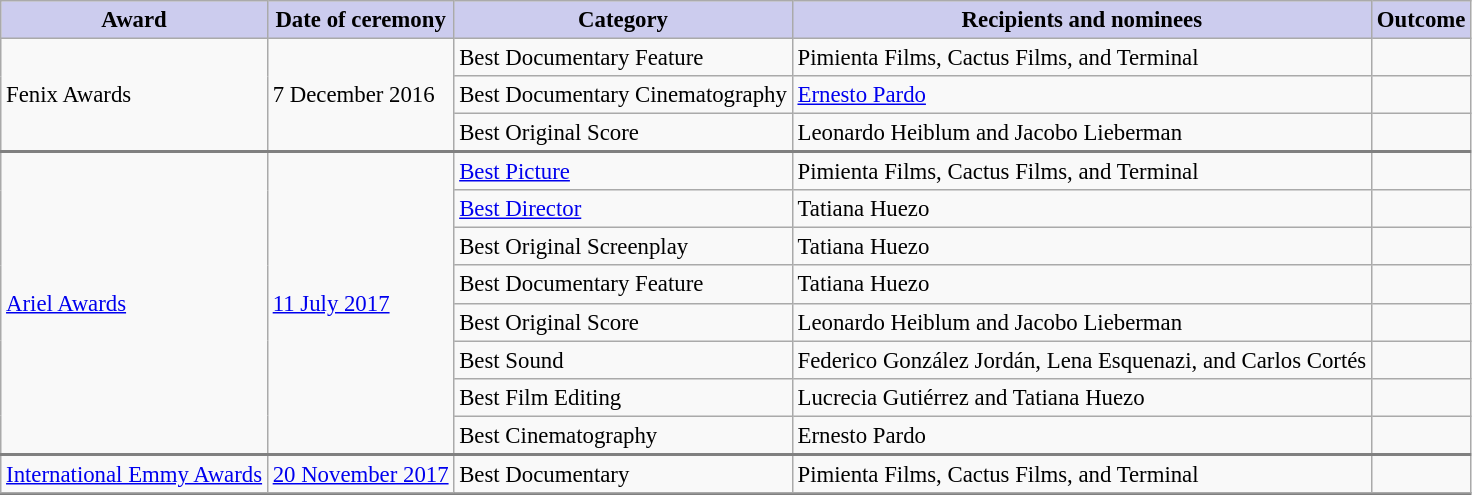<table class="wikitable" style="font-size: 95%;">
<tr align="center">
<th style="background:#CCCCEE;">Award</th>
<th style="background:#CCCCEE;">Date of ceremony</th>
<th style="background:#CCCCEE;">Category</th>
<th style="background:#CCCCEE;">Recipients and nominees</th>
<th style="background:#CCCCEE;">Outcome</th>
</tr>
<tr>
<td rowspan="3">Fenix Awards</td>
<td rowspan="3">7 December 2016</td>
<td>Best Documentary Feature</td>
<td>Pimienta Films, Cactus Films, and Terminal</td>
<td></td>
</tr>
<tr>
<td>Best Documentary Cinematography</td>
<td><a href='#'>Ernesto Pardo</a></td>
<td></td>
</tr>
<tr>
<td>Best Original Score</td>
<td>Leonardo Heiblum and Jacobo Lieberman</td>
<td></td>
</tr>
<tr style="border-top:2px solid gray;">
<td rowspan="8"><a href='#'>Ariel Awards</a></td>
<td rowspan="8"><a href='#'>11 July 2017</a></td>
<td><a href='#'>Best Picture</a></td>
<td>Pimienta Films, Cactus Films, and Terminal</td>
<td></td>
</tr>
<tr>
<td><a href='#'>Best Director</a></td>
<td>Tatiana Huezo</td>
<td></td>
</tr>
<tr>
<td>Best Original Screenplay</td>
<td>Tatiana Huezo</td>
<td></td>
</tr>
<tr>
<td>Best Documentary Feature</td>
<td>Tatiana Huezo</td>
<td></td>
</tr>
<tr>
<td>Best Original Score</td>
<td>Leonardo Heiblum and Jacobo Lieberman</td>
<td></td>
</tr>
<tr>
<td>Best Sound</td>
<td>Federico González Jordán, Lena Esquenazi, and Carlos Cortés</td>
<td></td>
</tr>
<tr>
<td>Best Film Editing</td>
<td>Lucrecia Gutiérrez and Tatiana Huezo</td>
<td></td>
</tr>
<tr>
<td>Best Cinematography</td>
<td>Ernesto Pardo</td>
<td></td>
</tr>
<tr style="border-top:2px solid gray;">
<td rowspan="1"><a href='#'>International Emmy Awards</a></td>
<td rowspan="1"><a href='#'>20 November 2017</a></td>
<td>Best Documentary</td>
<td>Pimienta Films, Cactus Films, and Terminal</td>
<td></td>
</tr>
<tr style="border-top:2px solid gray;">
</tr>
</table>
